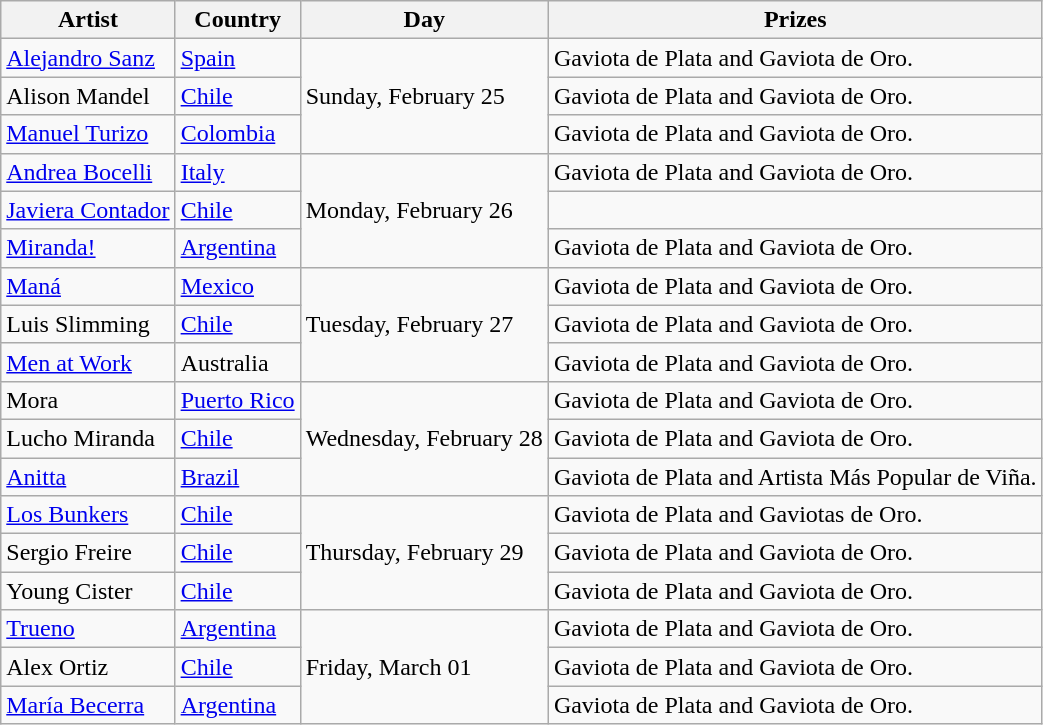<table class="wikitable">
<tr>
<th>Artist</th>
<th>Country</th>
<th>Day</th>
<th>Prizes</th>
</tr>
<tr>
<td><a href='#'>Alejandro Sanz</a></td>
<td><a href='#'>Spain</a></td>
<td rowspan="3">Sunday, February 25</td>
<td>Gaviota de Plata and Gaviota de Oro.</td>
</tr>
<tr>
<td>Alison Mandel</td>
<td><a href='#'>Chile</a></td>
<td>Gaviota de Plata and Gaviota de Oro.</td>
</tr>
<tr>
<td><a href='#'>Manuel Turizo</a></td>
<td><a href='#'>Colombia</a></td>
<td>Gaviota de Plata and Gaviota de Oro.</td>
</tr>
<tr>
<td><a href='#'>Andrea Bocelli</a></td>
<td><a href='#'>Italy</a></td>
<td rowspan="3">Monday, February 26</td>
<td>Gaviota de Plata and Gaviota de Oro.</td>
</tr>
<tr>
<td><a href='#'>Javiera Contador</a></td>
<td><a href='#'>Chile</a></td>
<td></td>
</tr>
<tr>
<td><a href='#'>Miranda!</a></td>
<td><a href='#'>Argentina</a></td>
<td>Gaviota de Plata and Gaviota de Oro.</td>
</tr>
<tr>
<td><a href='#'>Maná</a></td>
<td><a href='#'>Mexico</a></td>
<td rowspan="3">Tuesday, February 27</td>
<td>Gaviota de Plata and Gaviota de Oro.</td>
</tr>
<tr>
<td>Luis Slimming</td>
<td><a href='#'>Chile</a></td>
<td>Gaviota de Plata and Gaviota de Oro.</td>
</tr>
<tr>
<td><a href='#'>Men at Work</a></td>
<td>Australia</td>
<td>Gaviota de Plata and Gaviota de Oro.</td>
</tr>
<tr>
<td>Mora</td>
<td><a href='#'>Puerto Rico</a></td>
<td rowspan="3">Wednesday, February 28</td>
<td>Gaviota de Plata and Gaviota de Oro.</td>
</tr>
<tr>
<td>Lucho Miranda</td>
<td><a href='#'>Chile</a></td>
<td>Gaviota de Plata and Gaviota de Oro.</td>
</tr>
<tr>
<td><a href='#'>Anitta</a></td>
<td><a href='#'>Brazil</a></td>
<td>Gaviota de Plata and Artista Más Popular de Viña. </td>
</tr>
<tr>
<td><a href='#'>Los Bunkers</a></td>
<td><a href='#'>Chile</a></td>
<td rowspan="3">Thursday, February 29</td>
<td>Gaviota de Plata and Gaviotas de Oro.</td>
</tr>
<tr>
<td>Sergio Freire</td>
<td><a href='#'>Chile</a></td>
<td>Gaviota de Plata and Gaviota de Oro.</td>
</tr>
<tr>
<td>Young Cister</td>
<td><a href='#'>Chile</a></td>
<td>Gaviota de Plata and Gaviota de Oro.</td>
</tr>
<tr>
<td><a href='#'>Trueno</a></td>
<td><a href='#'>Argentina</a></td>
<td rowspan="3">Friday, March 01</td>
<td>Gaviota de Plata and Gaviota de Oro.</td>
</tr>
<tr>
<td>Alex Ortiz</td>
<td><a href='#'>Chile</a></td>
<td>Gaviota de Plata and Gaviota de Oro.</td>
</tr>
<tr>
<td><a href='#'>María Becerra</a></td>
<td><a href='#'>Argentina</a></td>
<td>Gaviota de Plata and Gaviota de Oro.</td>
</tr>
</table>
